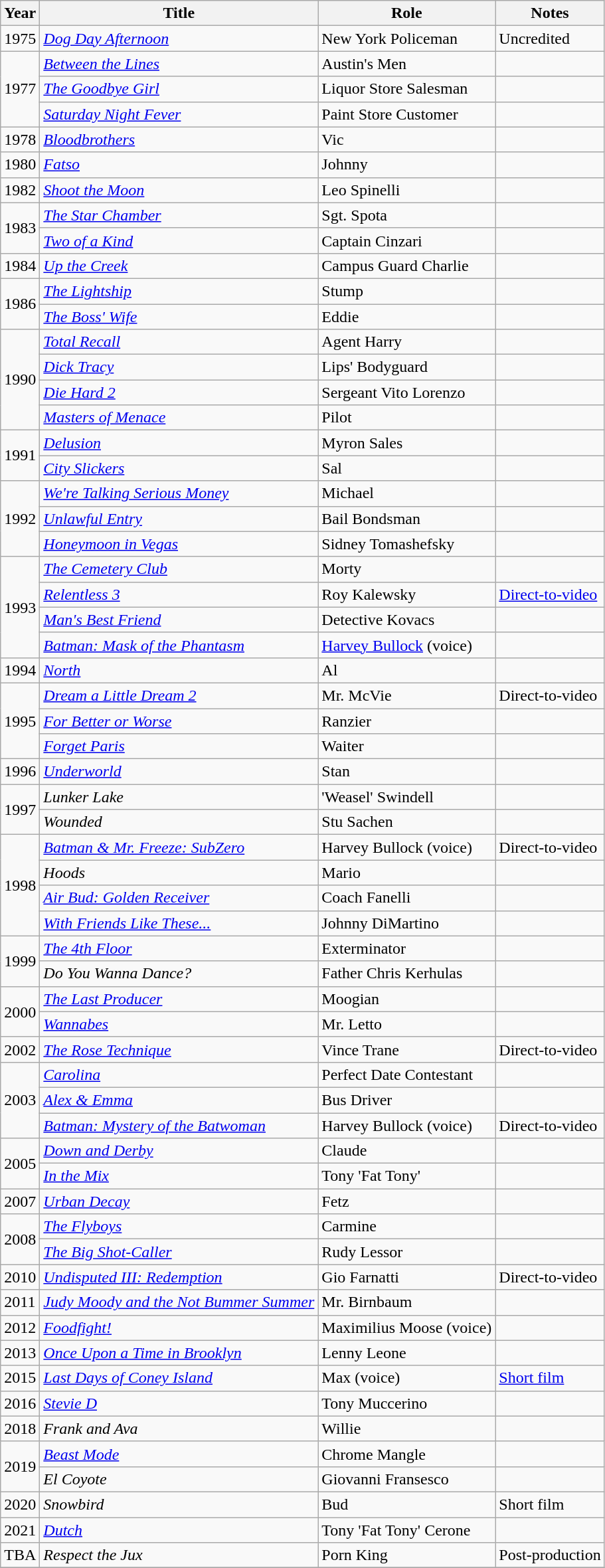<table class="wikitable sortable">
<tr>
<th>Year</th>
<th>Title</th>
<th>Role</th>
<th class="unsortable">Notes</th>
</tr>
<tr>
<td>1975</td>
<td><em><a href='#'>Dog Day Afternoon</a></em></td>
<td>New York Policeman</td>
<td>Uncredited</td>
</tr>
<tr>
<td rowspan="3">1977</td>
<td><em><a href='#'>Between the Lines</a></em></td>
<td>Austin's Men</td>
<td></td>
</tr>
<tr>
<td><em><a href='#'>The Goodbye Girl</a></em></td>
<td>Liquor Store Salesman</td>
<td></td>
</tr>
<tr>
<td><em><a href='#'>Saturday Night Fever</a></em></td>
<td>Paint Store Customer</td>
<td></td>
</tr>
<tr>
<td>1978</td>
<td><em><a href='#'>Bloodbrothers</a></em></td>
<td>Vic</td>
<td></td>
</tr>
<tr>
<td>1980</td>
<td><em><a href='#'>Fatso</a></em></td>
<td>Johnny</td>
<td></td>
</tr>
<tr>
<td>1982</td>
<td><em><a href='#'>Shoot the Moon</a></em></td>
<td>Leo Spinelli</td>
<td></td>
</tr>
<tr>
<td rowspan="2">1983</td>
<td><em><a href='#'>The Star Chamber</a></em></td>
<td>Sgt. Spota</td>
<td></td>
</tr>
<tr>
<td><em><a href='#'>Two of a Kind</a></em></td>
<td>Captain Cinzari</td>
<td></td>
</tr>
<tr>
<td>1984</td>
<td><em><a href='#'>Up the Creek</a></em></td>
<td>Campus Guard Charlie</td>
<td></td>
</tr>
<tr>
<td rowspan="2">1986</td>
<td><em><a href='#'>The Lightship</a></em></td>
<td>Stump</td>
<td></td>
</tr>
<tr>
<td><em><a href='#'>The Boss' Wife</a></em></td>
<td>Eddie</td>
<td></td>
</tr>
<tr>
<td rowspan="4">1990</td>
<td><em><a href='#'>Total Recall</a></em></td>
<td>Agent Harry</td>
<td></td>
</tr>
<tr>
<td><em><a href='#'>Dick Tracy</a></em></td>
<td>Lips' Bodyguard</td>
<td></td>
</tr>
<tr>
<td><em><a href='#'>Die Hard 2</a></em></td>
<td>Sergeant Vito Lorenzo</td>
<td></td>
</tr>
<tr>
<td><em><a href='#'>Masters of Menace</a></em></td>
<td>Pilot</td>
<td></td>
</tr>
<tr>
<td rowspan="2">1991</td>
<td><em><a href='#'>Delusion</a></em></td>
<td>Myron Sales</td>
<td></td>
</tr>
<tr>
<td><em><a href='#'>City Slickers</a></em></td>
<td>Sal</td>
<td></td>
</tr>
<tr>
<td rowspan="3">1992</td>
<td><em><a href='#'>We're Talking Serious Money</a></em></td>
<td>Michael</td>
<td></td>
</tr>
<tr>
<td><em><a href='#'>Unlawful Entry</a></em></td>
<td>Bail Bondsman</td>
<td></td>
</tr>
<tr>
<td><em><a href='#'>Honeymoon in Vegas</a></em></td>
<td>Sidney Tomashefsky</td>
<td></td>
</tr>
<tr>
<td rowspan="4">1993</td>
<td><em><a href='#'>The Cemetery Club</a></em></td>
<td>Morty</td>
<td></td>
</tr>
<tr>
<td><em><a href='#'>Relentless 3</a></em></td>
<td>Roy Kalewsky</td>
<td><a href='#'>Direct-to-video</a></td>
</tr>
<tr>
<td><em><a href='#'>Man's Best Friend</a></em></td>
<td>Detective Kovacs</td>
<td></td>
</tr>
<tr>
<td><em><a href='#'>Batman: Mask of the Phantasm</a></em></td>
<td><a href='#'>Harvey Bullock</a> (voice)</td>
<td></td>
</tr>
<tr>
<td>1994</td>
<td><em><a href='#'>North</a></em></td>
<td>Al</td>
<td></td>
</tr>
<tr>
<td rowspan="3">1995</td>
<td><em><a href='#'>Dream a Little Dream 2</a></em></td>
<td>Mr. McVie</td>
<td>Direct-to-video</td>
</tr>
<tr>
<td><em><a href='#'>For Better or Worse</a></em></td>
<td>Ranzier</td>
<td></td>
</tr>
<tr>
<td><em><a href='#'>Forget Paris</a></em></td>
<td>Waiter</td>
<td></td>
</tr>
<tr>
<td>1996</td>
<td><em><a href='#'>Underworld</a></em></td>
<td>Stan</td>
<td></td>
</tr>
<tr>
<td rowspan="2">1997</td>
<td><em>Lunker Lake</em></td>
<td>'Weasel' Swindell</td>
<td></td>
</tr>
<tr>
<td><em>Wounded</em></td>
<td>Stu Sachen</td>
<td></td>
</tr>
<tr>
<td rowspan="4">1998</td>
<td><em><a href='#'>Batman & Mr. Freeze: SubZero</a></em></td>
<td>Harvey Bullock (voice)</td>
<td>Direct-to-video</td>
</tr>
<tr>
<td><em>Hoods</em></td>
<td>Mario</td>
<td></td>
</tr>
<tr>
<td><em><a href='#'>Air Bud: Golden Receiver</a></em></td>
<td>Coach Fanelli</td>
<td></td>
</tr>
<tr>
<td><em><a href='#'>With Friends Like These...</a></em></td>
<td>Johnny DiMartino</td>
<td></td>
</tr>
<tr>
<td rowspan="2">1999</td>
<td><em><a href='#'>The 4th Floor</a></em></td>
<td>Exterminator</td>
<td></td>
</tr>
<tr>
<td><em>Do You Wanna Dance?</em></td>
<td>Father Chris Kerhulas</td>
<td></td>
</tr>
<tr>
<td rowspan="2">2000</td>
<td><em><a href='#'>The Last Producer</a></em></td>
<td>Moogian</td>
<td></td>
</tr>
<tr>
<td><em><a href='#'>Wannabes</a></em></td>
<td>Mr. Letto</td>
<td></td>
</tr>
<tr>
<td>2002</td>
<td><em><a href='#'>The Rose Technique</a></em></td>
<td>Vince Trane</td>
<td>Direct-to-video</td>
</tr>
<tr>
<td rowspan="3">2003</td>
<td><em><a href='#'>Carolina</a></em></td>
<td>Perfect Date Contestant</td>
<td></td>
</tr>
<tr>
<td><em><a href='#'>Alex & Emma</a></em></td>
<td>Bus Driver</td>
<td></td>
</tr>
<tr>
<td><em><a href='#'>Batman: Mystery of the Batwoman</a></em></td>
<td>Harvey Bullock (voice)</td>
<td>Direct-to-video</td>
</tr>
<tr>
<td rowspan="2">2005</td>
<td><em><a href='#'>Down and Derby</a></em></td>
<td>Claude</td>
<td></td>
</tr>
<tr>
<td><em><a href='#'>In the Mix</a></em></td>
<td>Tony 'Fat Tony'</td>
<td></td>
</tr>
<tr>
<td>2007</td>
<td><em><a href='#'>Urban Decay</a></em></td>
<td>Fetz</td>
<td></td>
</tr>
<tr>
<td rowspan="2">2008</td>
<td><em><a href='#'>The Flyboys</a></em></td>
<td>Carmine</td>
<td></td>
</tr>
<tr>
<td><em><a href='#'>The Big Shot-Caller</a></em></td>
<td>Rudy Lessor</td>
<td></td>
</tr>
<tr>
<td>2010</td>
<td><em><a href='#'>Undisputed III: Redemption</a></em></td>
<td>Gio Farnatti</td>
<td>Direct-to-video</td>
</tr>
<tr>
<td>2011</td>
<td><em><a href='#'>Judy Moody and the Not Bummer Summer</a></em></td>
<td>Mr. Birnbaum</td>
<td></td>
</tr>
<tr>
<td>2012</td>
<td><em><a href='#'>Foodfight!</a></em></td>
<td>Maximilius Moose (voice)</td>
<td></td>
</tr>
<tr>
<td>2013</td>
<td><em><a href='#'>Once Upon a Time in Brooklyn</a></em></td>
<td>Lenny Leone</td>
<td></td>
</tr>
<tr>
<td>2015</td>
<td><em><a href='#'>Last Days of Coney Island</a></em></td>
<td>Max (voice)</td>
<td><a href='#'>Short film</a></td>
</tr>
<tr>
<td>2016</td>
<td><em><a href='#'>Stevie D</a></em></td>
<td>Tony Muccerino</td>
<td></td>
</tr>
<tr>
<td>2018</td>
<td><em>Frank and Ava</em></td>
<td>Willie</td>
<td></td>
</tr>
<tr>
<td rowspan="2">2019</td>
<td><em><a href='#'>Beast Mode</a></em></td>
<td>Chrome Mangle</td>
<td></td>
</tr>
<tr>
<td><em>El Coyote</em></td>
<td>Giovanni Fransesco</td>
<td></td>
</tr>
<tr>
<td>2020</td>
<td><em>Snowbird</em></td>
<td>Bud</td>
<td>Short film</td>
</tr>
<tr>
<td>2021</td>
<td><em><a href='#'>Dutch</a></em></td>
<td>Tony 'Fat Tony' Cerone</td>
<td></td>
</tr>
<tr>
<td>TBA</td>
<td><em>Respect the Jux</em></td>
<td>Porn King</td>
<td>Post-production</td>
</tr>
<tr>
</tr>
</table>
